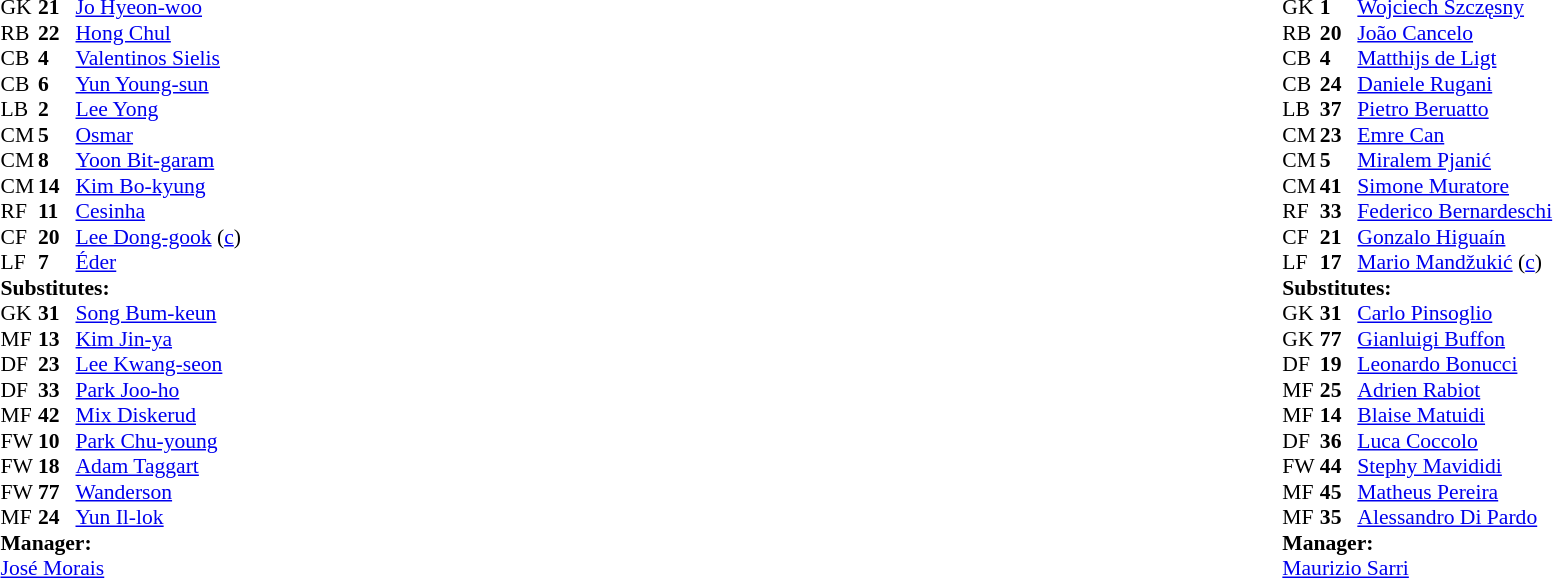<table width="100%">
<tr>
<td valign="top" width="50%"><br><table style="font-size: 90%" cellspacing="0" cellpadding="0">
<tr>
<th width=25></th>
<th width=25></th>
</tr>
<tr>
<td>GK</td>
<td><strong>21</strong></td>
<td> <a href='#'>Jo Hyeon-woo</a></td>
<td></td>
<td></td>
</tr>
<tr>
<td>RB</td>
<td><strong>22</strong></td>
<td> <a href='#'>Hong Chul</a></td>
<td></td>
<td></td>
</tr>
<tr>
<td>CB</td>
<td><strong>4</strong></td>
<td> <a href='#'>Valentinos Sielis</a></td>
</tr>
<tr>
<td>CB</td>
<td><strong>6</strong></td>
<td> <a href='#'>Yun Young-sun</a></td>
<td></td>
<td></td>
</tr>
<tr>
<td>LB</td>
<td><strong>2</strong></td>
<td> <a href='#'>Lee Yong</a></td>
<td></td>
<td></td>
</tr>
<tr>
<td>CM</td>
<td><strong>5</strong></td>
<td> <a href='#'>Osmar</a></td>
<td></td>
<td></td>
</tr>
<tr>
<td>CM</td>
<td><strong>8</strong></td>
<td> <a href='#'>Yoon Bit-garam</a></td>
<td></td>
<td></td>
</tr>
<tr>
<td>CM</td>
<td><strong>14</strong></td>
<td> <a href='#'>Kim Bo-kyung</a></td>
<td></td>
<td></td>
</tr>
<tr>
<td>RF</td>
<td><strong>11</strong></td>
<td> <a href='#'>Cesinha</a></td>
</tr>
<tr>
<td>CF</td>
<td><strong>20</strong></td>
<td> <a href='#'>Lee Dong-gook</a> (<a href='#'>c</a>)</td>
<td></td>
<td></td>
</tr>
<tr>
<td>LF</td>
<td><strong>7</strong></td>
<td> <a href='#'>Éder</a></td>
<td></td>
<td></td>
</tr>
<tr>
<td colspan=3><strong>Substitutes:</strong></td>
</tr>
<tr>
<td>GK</td>
<td><strong>31</strong></td>
<td> <a href='#'>Song Bum-keun</a></td>
<td></td>
<td></td>
</tr>
<tr>
<td>MF</td>
<td><strong>13</strong></td>
<td> <a href='#'>Kim Jin-ya</a></td>
<td></td>
<td></td>
</tr>
<tr>
<td>DF</td>
<td><strong>23</strong></td>
<td> <a href='#'>Lee Kwang-seon</a></td>
<td></td>
<td></td>
</tr>
<tr>
<td>DF</td>
<td><strong>33</strong></td>
<td> <a href='#'>Park Joo-ho</a></td>
<td></td>
<td></td>
</tr>
<tr>
<td>MF</td>
<td><strong>42</strong></td>
<td> <a href='#'>Mix Diskerud</a></td>
<td></td>
<td></td>
</tr>
<tr>
<td>FW</td>
<td><strong>10</strong></td>
<td> <a href='#'>Park Chu-young</a></td>
<td></td>
<td></td>
</tr>
<tr>
<td>FW</td>
<td><strong>18</strong></td>
<td> <a href='#'>Adam Taggart</a></td>
<td></td>
<td></td>
</tr>
<tr>
<td>FW</td>
<td><strong>77</strong></td>
<td> <a href='#'>Wanderson</a></td>
<td></td>
<td></td>
</tr>
<tr>
<td>MF</td>
<td><strong>24</strong></td>
<td> <a href='#'>Yun Il-lok</a></td>
<td></td>
<td></td>
</tr>
<tr>
<td colspan=3><strong>Manager:</strong></td>
</tr>
<tr>
<td colspan=4> <a href='#'>José Morais</a></td>
</tr>
</table>
</td>
<td valign="top" width="50%"><br><table style="font-size: 90%" cellspacing="0" cellpadding="0" align=center>
<tr>
<th width=25></th>
<th width=25></th>
</tr>
<tr>
<td>GK</td>
<td><strong>1</strong></td>
<td> <a href='#'>Wojciech Szczęsny</a></td>
<td></td>
<td></td>
</tr>
<tr>
<td>RB</td>
<td><strong>20</strong></td>
<td> <a href='#'>João Cancelo</a></td>
<td></td>
<td></td>
</tr>
<tr>
<td>CB</td>
<td><strong>4</strong></td>
<td> <a href='#'>Matthijs de Ligt</a></td>
</tr>
<tr>
<td>CB</td>
<td><strong>24</strong></td>
<td> <a href='#'>Daniele Rugani</a></td>
<td></td>
<td></td>
</tr>
<tr>
<td>LB</td>
<td><strong>37</strong></td>
<td> <a href='#'>Pietro Beruatto</a></td>
<td></td>
<td></td>
</tr>
<tr>
<td>CM</td>
<td><strong>23</strong></td>
<td> <a href='#'>Emre Can</a></td>
<td></td>
<td></td>
</tr>
<tr>
<td>CM</td>
<td><strong>5</strong></td>
<td> <a href='#'>Miralem Pjanić</a></td>
<td></td>
<td></td>
</tr>
<tr>
<td>CM</td>
<td><strong>41</strong></td>
<td> <a href='#'>Simone Muratore</a></td>
<td></td>
<td></td>
</tr>
<tr>
<td>RF</td>
<td><strong>33</strong></td>
<td> <a href='#'>Federico Bernardeschi</a></td>
</tr>
<tr>
<td>CF</td>
<td><strong>21</strong></td>
<td> <a href='#'>Gonzalo Higuaín</a></td>
<td></td>
<td></td>
</tr>
<tr>
<td>LF</td>
<td><strong>17</strong></td>
<td> <a href='#'>Mario Mandžukić</a> (<a href='#'>c</a>)</td>
</tr>
<tr>
<td colspan=3><strong>Substitutes:</strong></td>
</tr>
<tr>
<td>GK</td>
<td><strong>31</strong></td>
<td> <a href='#'>Carlo Pinsoglio</a></td>
<td></td>
<td> </td>
</tr>
<tr>
<td>GK</td>
<td><strong>77</strong></td>
<td> <a href='#'>Gianluigi Buffon</a></td>
<td></td>
<td></td>
</tr>
<tr>
<td>DF</td>
<td><strong>19</strong></td>
<td> <a href='#'>Leonardo Bonucci</a></td>
<td></td>
<td></td>
</tr>
<tr>
<td>MF</td>
<td><strong>25</strong></td>
<td> <a href='#'>Adrien Rabiot</a></td>
<td></td>
<td></td>
</tr>
<tr>
<td>MF</td>
<td><strong>14</strong></td>
<td> <a href='#'>Blaise Matuidi</a></td>
<td></td>
<td></td>
</tr>
<tr>
<td>DF</td>
<td><strong>36</strong></td>
<td> <a href='#'>Luca Coccolo</a></td>
<td></td>
<td></td>
</tr>
<tr>
<td>FW</td>
<td><strong>44</strong></td>
<td> <a href='#'>Stephy Mavididi</a></td>
<td></td>
<td></td>
</tr>
<tr>
<td>MF</td>
<td><strong>45</strong></td>
<td> <a href='#'>Matheus Pereira</a></td>
<td></td>
<td></td>
</tr>
<tr>
<td>MF</td>
<td><strong>35</strong></td>
<td> <a href='#'>Alessandro Di Pardo</a></td>
<td></td>
<td></td>
</tr>
<tr>
<td colspan=3><strong>Manager:</strong></td>
</tr>
<tr>
<td colspan=4> <a href='#'>Maurizio Sarri</a></td>
</tr>
</table>
</td>
</tr>
</table>
